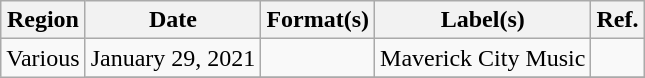<table class="wikitable plainrowheaders">
<tr>
<th scope="col">Region</th>
<th scope="col">Date</th>
<th scope="col">Format(s)</th>
<th scope="col">Label(s)</th>
<th scope="col">Ref.</th>
</tr>
<tr>
<td rowspan="3">Various</td>
<td>January 29, 2021</td>
<td></td>
<td>Maverick City Music</td>
<td></td>
</tr>
<tr>
</tr>
</table>
